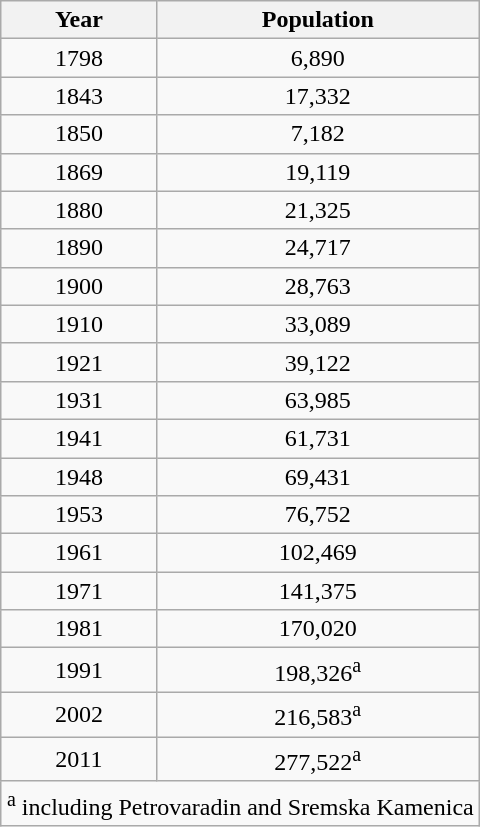<table class="wikitable" style="float:right; margin:0 0 0 1em; text-size:80%; text-align:right">
<tr>
<th>Year</th>
<th>Population</th>
</tr>
<tr>
<td align="center">1798</td>
<td align="center">6,890</td>
</tr>
<tr>
<td align="center">1843</td>
<td align="center">17,332</td>
</tr>
<tr>
<td align="center">1850</td>
<td align="center">7,182</td>
</tr>
<tr>
<td align="center">1869</td>
<td align="center">19,119</td>
</tr>
<tr>
<td align="center">1880</td>
<td align="center">21,325</td>
</tr>
<tr>
<td align="center">1890</td>
<td align="center">24,717</td>
</tr>
<tr>
<td align="center">1900</td>
<td align="center">28,763</td>
</tr>
<tr>
<td align="center">1910</td>
<td align="center">33,089</td>
</tr>
<tr>
<td align="center">1921</td>
<td align="center">39,122</td>
</tr>
<tr>
<td align="center">1931</td>
<td align="center">63,985</td>
</tr>
<tr>
<td align="center">1941</td>
<td align="center">61,731</td>
</tr>
<tr>
<td align="center">1948</td>
<td align="center">69,431</td>
</tr>
<tr>
<td align="center">1953</td>
<td align="center">76,752</td>
</tr>
<tr>
<td align="center">1961</td>
<td align="center">102,469</td>
</tr>
<tr>
<td align="center">1971</td>
<td align="center">141,375</td>
</tr>
<tr>
<td align="center">1981</td>
<td align="center">170,020</td>
</tr>
<tr>
<td align="center">1991</td>
<td align="center">198,326<sup>a</sup></td>
</tr>
<tr>
<td align="center">2002</td>
<td align="center">216,583<sup>a</sup></td>
</tr>
<tr>
<td align="center">2011</td>
<td align="center">277,522<sup>a</sup></td>
</tr>
<tr>
<td colspan=5><sup>a</sup> including Petrovaradin and Sremska Kamenica</td>
</tr>
</table>
